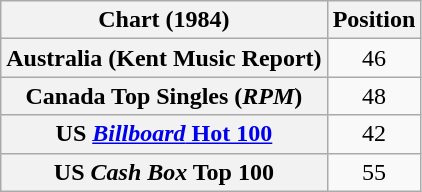<table class="wikitable sortable plainrowheaders">
<tr>
<th>Chart (1984)</th>
<th>Position</th>
</tr>
<tr>
<th scope="row">Australia (Kent Music Report)</th>
<td align="center">46</td>
</tr>
<tr>
<th scope="row">Canada Top Singles (<em>RPM</em>)</th>
<td align="center">48</td>
</tr>
<tr>
<th scope="row">US <a href='#'><em>Billboard</em> Hot 100</a></th>
<td align="center">42</td>
</tr>
<tr>
<th scope="row">US <em>Cash Box</em> Top 100</th>
<td align="center">55</td>
</tr>
</table>
